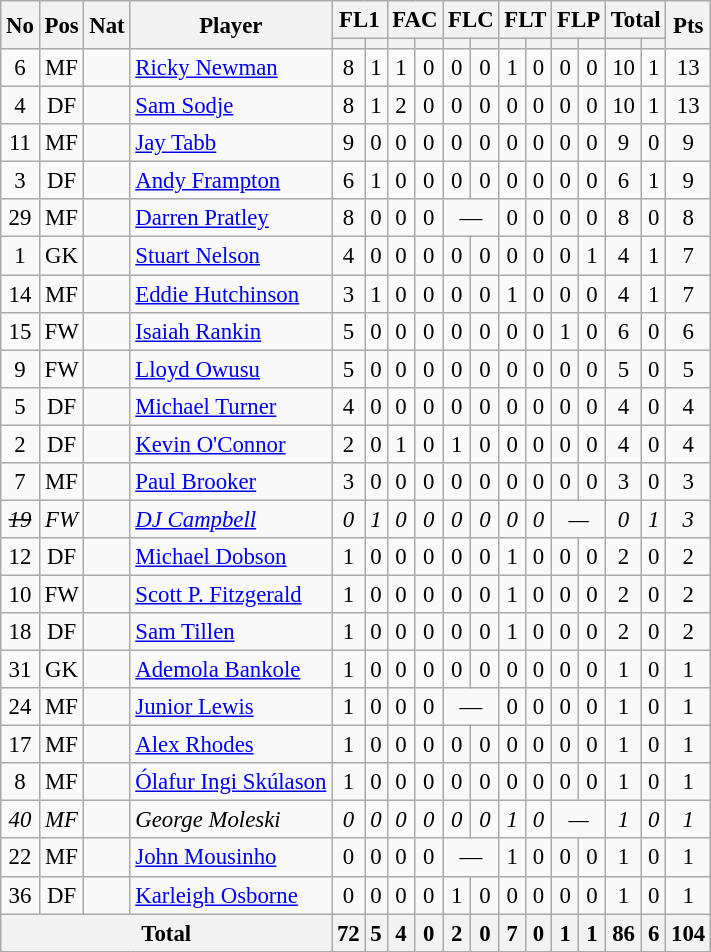<table class="wikitable" style="text-align:center; border:1px #aaa solid; font-size:95%;">
<tr>
<th rowspan="2">No</th>
<th rowspan="2">Pos</th>
<th rowspan="2">Nat</th>
<th rowspan="2">Player</th>
<th colspan="2">FL1</th>
<th colspan="2">FAC</th>
<th colspan="2">FLC</th>
<th colspan="2">FLT</th>
<th colspan="2">FLP</th>
<th colspan="2">Total</th>
<th rowspan="2">Pts</th>
</tr>
<tr>
<th></th>
<th></th>
<th></th>
<th></th>
<th></th>
<th></th>
<th></th>
<th></th>
<th></th>
<th></th>
<th></th>
<th></th>
</tr>
<tr>
<td>6</td>
<td>MF</td>
<td></td>
<td style="text-align:left;"><a href='#'>Ricky Newman</a></td>
<td>8</td>
<td>1</td>
<td>1</td>
<td>0</td>
<td>0</td>
<td>0</td>
<td>1</td>
<td>0</td>
<td>0</td>
<td>0</td>
<td>10</td>
<td>1</td>
<td>13</td>
</tr>
<tr>
<td>4</td>
<td>DF</td>
<td></td>
<td style="text-align:left;"><a href='#'>Sam Sodje</a></td>
<td>8</td>
<td>1</td>
<td>2</td>
<td>0</td>
<td>0</td>
<td>0</td>
<td>0</td>
<td>0</td>
<td>0</td>
<td>0</td>
<td>10</td>
<td>1</td>
<td>13</td>
</tr>
<tr>
<td>11</td>
<td>MF</td>
<td></td>
<td style="text-align:left;"><a href='#'>Jay Tabb</a></td>
<td>9</td>
<td>0</td>
<td>0</td>
<td>0</td>
<td>0</td>
<td>0</td>
<td>0</td>
<td>0</td>
<td>0</td>
<td>0</td>
<td>9</td>
<td>0</td>
<td>9</td>
</tr>
<tr>
<td>3</td>
<td>DF</td>
<td></td>
<td style="text-align:left;"><a href='#'>Andy Frampton</a></td>
<td>6</td>
<td>1</td>
<td>0</td>
<td>0</td>
<td>0</td>
<td>0</td>
<td>0</td>
<td>0</td>
<td>0</td>
<td>0</td>
<td>6</td>
<td>1</td>
<td>9</td>
</tr>
<tr>
<td>29</td>
<td>MF</td>
<td></td>
<td style="text-align:left;"><a href='#'>Darren Pratley</a></td>
<td>8</td>
<td>0</td>
<td>0</td>
<td>0</td>
<td colspan="2">—</td>
<td>0</td>
<td>0</td>
<td>0</td>
<td>0</td>
<td>8</td>
<td>0</td>
<td>8</td>
</tr>
<tr>
<td>1</td>
<td>GK</td>
<td></td>
<td style="text-align:left;"><a href='#'>Stuart Nelson</a></td>
<td>4</td>
<td>0</td>
<td>0</td>
<td>0</td>
<td>0</td>
<td>0</td>
<td>0</td>
<td>0</td>
<td>0</td>
<td>1</td>
<td>4</td>
<td>1</td>
<td>7</td>
</tr>
<tr>
<td>14</td>
<td>MF</td>
<td></td>
<td style="text-align:left;"><a href='#'>Eddie Hutchinson</a></td>
<td>3</td>
<td>1</td>
<td>0</td>
<td>0</td>
<td>0</td>
<td>0</td>
<td>1</td>
<td>0</td>
<td>0</td>
<td>0</td>
<td>4</td>
<td>1</td>
<td>7</td>
</tr>
<tr>
<td>15</td>
<td>FW</td>
<td></td>
<td style="text-align:left;"><a href='#'>Isaiah Rankin</a></td>
<td>5</td>
<td>0</td>
<td>0</td>
<td>0</td>
<td>0</td>
<td>0</td>
<td>0</td>
<td>0</td>
<td>1</td>
<td>0</td>
<td>6</td>
<td>0</td>
<td>6</td>
</tr>
<tr>
<td>9</td>
<td>FW</td>
<td></td>
<td style="text-align:left;"><a href='#'>Lloyd Owusu</a></td>
<td>5</td>
<td>0</td>
<td>0</td>
<td>0</td>
<td>0</td>
<td>0</td>
<td>0</td>
<td>0</td>
<td>0</td>
<td>0</td>
<td>5</td>
<td>0</td>
<td>5</td>
</tr>
<tr>
<td>5</td>
<td>DF</td>
<td></td>
<td style="text-align:left;"><a href='#'>Michael Turner</a></td>
<td>4</td>
<td>0</td>
<td>0</td>
<td>0</td>
<td>0</td>
<td>0</td>
<td>0</td>
<td>0</td>
<td>0</td>
<td>0</td>
<td>4</td>
<td>0</td>
<td>4</td>
</tr>
<tr>
<td>2</td>
<td>DF</td>
<td></td>
<td style="text-align:left;"><a href='#'>Kevin O'Connor</a></td>
<td>2</td>
<td>0</td>
<td>1</td>
<td>0</td>
<td>1</td>
<td>0</td>
<td>0</td>
<td>0</td>
<td>0</td>
<td>0</td>
<td>4</td>
<td>0</td>
<td>4</td>
</tr>
<tr>
<td>7</td>
<td>MF</td>
<td></td>
<td style="text-align:left;"><a href='#'>Paul Brooker</a></td>
<td>3</td>
<td>0</td>
<td>0</td>
<td>0</td>
<td>0</td>
<td>0</td>
<td>0</td>
<td>0</td>
<td>0</td>
<td>0</td>
<td>3</td>
<td>0</td>
<td>3</td>
</tr>
<tr>
<td><em><s>19</s></em></td>
<td><em>FW</em></td>
<td><em></em></td>
<td style="text-align:left;"><em><a href='#'>DJ Campbell</a></em></td>
<td><em>0</em></td>
<td><em>1</em></td>
<td><em>0</em></td>
<td><em>0</em></td>
<td><em>0</em></td>
<td><em>0</em></td>
<td><em>0</em></td>
<td><em>0</em></td>
<td colspan="2"><em>—</em></td>
<td><em>0</em></td>
<td><em>1</em></td>
<td><em>3</em></td>
</tr>
<tr>
<td>12</td>
<td>DF</td>
<td></td>
<td style="text-align:left;"><a href='#'>Michael Dobson</a></td>
<td>1</td>
<td>0</td>
<td>0</td>
<td>0</td>
<td>0</td>
<td>0</td>
<td>1</td>
<td>0</td>
<td>0</td>
<td>0</td>
<td>2</td>
<td>0</td>
<td>2</td>
</tr>
<tr>
<td>10</td>
<td>FW</td>
<td></td>
<td style="text-align:left;"><a href='#'>Scott P. Fitzgerald</a></td>
<td>1</td>
<td>0</td>
<td>0</td>
<td>0</td>
<td>0</td>
<td>0</td>
<td>1</td>
<td>0</td>
<td>0</td>
<td>0</td>
<td>2</td>
<td>0</td>
<td>2</td>
</tr>
<tr>
<td>18</td>
<td>DF</td>
<td></td>
<td style="text-align:left;"><a href='#'>Sam Tillen</a></td>
<td>1</td>
<td>0</td>
<td>0</td>
<td>0</td>
<td>0</td>
<td>0</td>
<td>1</td>
<td>0</td>
<td>0</td>
<td>0</td>
<td>2</td>
<td>0</td>
<td>2</td>
</tr>
<tr>
<td>31</td>
<td>GK</td>
<td></td>
<td style="text-align:left;"><a href='#'>Ademola Bankole</a></td>
<td>1</td>
<td>0</td>
<td>0</td>
<td>0</td>
<td>0</td>
<td>0</td>
<td>0</td>
<td>0</td>
<td>0</td>
<td>0</td>
<td>1</td>
<td>0</td>
<td>1</td>
</tr>
<tr>
<td>24</td>
<td>MF</td>
<td></td>
<td style="text-align:left;"><a href='#'>Junior Lewis</a></td>
<td>1</td>
<td>0</td>
<td>0</td>
<td>0</td>
<td colspan="2">—</td>
<td>0</td>
<td>0</td>
<td>0</td>
<td>0</td>
<td>1</td>
<td>0</td>
<td>1</td>
</tr>
<tr>
<td>17</td>
<td>MF</td>
<td></td>
<td style="text-align:left;"><a href='#'>Alex Rhodes</a></td>
<td>1</td>
<td>0</td>
<td>0</td>
<td>0</td>
<td>0</td>
<td>0</td>
<td>0</td>
<td>0</td>
<td>0</td>
<td>0</td>
<td>1</td>
<td>0</td>
<td>1</td>
</tr>
<tr>
<td>8</td>
<td>MF</td>
<td></td>
<td style="text-align:left;"><a href='#'>Ólafur Ingi Skúlason</a></td>
<td>1</td>
<td>0</td>
<td>0</td>
<td>0</td>
<td>0</td>
<td>0</td>
<td>0</td>
<td>0</td>
<td>0</td>
<td>0</td>
<td>1</td>
<td>0</td>
<td>1</td>
</tr>
<tr>
<td><em>40</em></td>
<td><em>MF</em></td>
<td><em></em></td>
<td style="text-align:left;"><em>George Moleski</em></td>
<td><em>0</em></td>
<td><em>0</em></td>
<td><em>0</em></td>
<td><em>0</em></td>
<td><em>0</em></td>
<td><em>0</em></td>
<td><em>1</em></td>
<td><em>0</em></td>
<td colspan="2"><em>—</em></td>
<td><em>1</em></td>
<td><em>0</em></td>
<td><em>1</em></td>
</tr>
<tr>
<td>22</td>
<td>MF</td>
<td></td>
<td style="text-align:left;"><a href='#'>John Mousinho</a></td>
<td>0</td>
<td>0</td>
<td>0</td>
<td>0</td>
<td colspan="2">—</td>
<td>1</td>
<td>0</td>
<td>0</td>
<td>0</td>
<td>1</td>
<td>0</td>
<td>1</td>
</tr>
<tr>
<td>36</td>
<td>DF</td>
<td></td>
<td style="text-align:left;"><a href='#'>Karleigh Osborne</a></td>
<td>0</td>
<td>0</td>
<td>0</td>
<td>0</td>
<td>1</td>
<td>0</td>
<td>0</td>
<td>0</td>
<td>0</td>
<td>0</td>
<td>1</td>
<td>0</td>
<td>1</td>
</tr>
<tr>
<th colspan="4">Total</th>
<th>72</th>
<th>5</th>
<th>4</th>
<th>0</th>
<th>2</th>
<th>0</th>
<th>7</th>
<th>0</th>
<th>1</th>
<th>1</th>
<th>86</th>
<th>6</th>
<th>104</th>
</tr>
</table>
